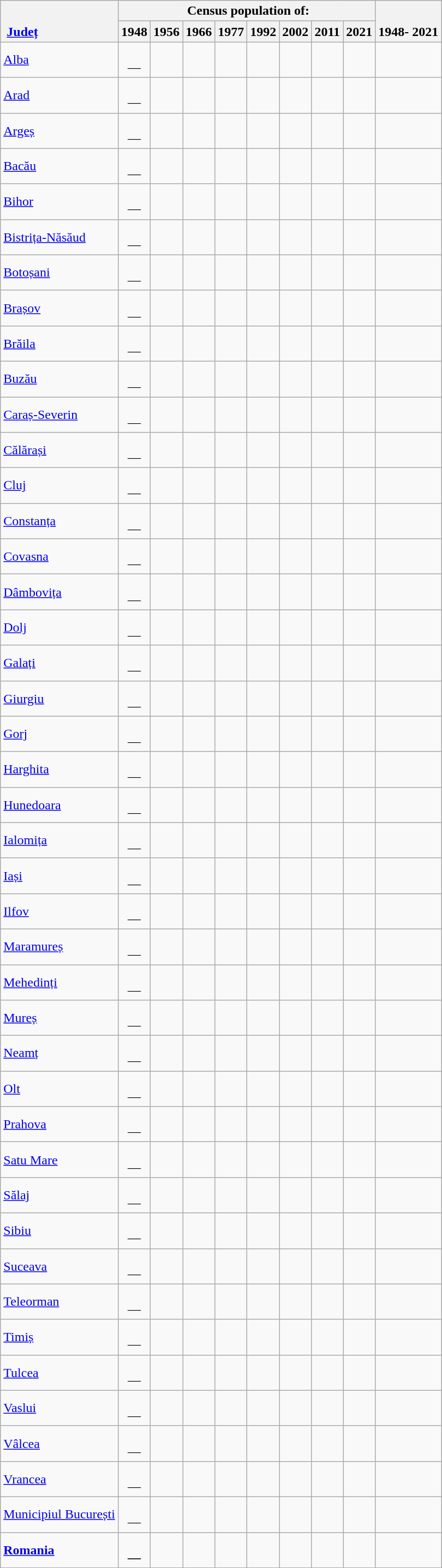<table class="wikitable sortable static-row-numbers sort-under" style="text-align:right;">
<tr class="static-row-header" style="text-align:center;vertical-align:bottom;">
<th rowspan=2 style=text-align:left> <a href='#'>Județ</a></th>
<th colspan=8 style=text-align:center> Census population of:</th>
<th rowspan=2 style=text-align:center>1948- 2021</th>
</tr>
<tr>
<th>1948</th>
<th>1956</th>
<th>1966</th>
<th>1977</th>
<th>1992</th>
<th>2002</th>
<th>2011</th>
<th>2021</th>
</tr>
<tr>
<td style=text-align:left><a href='#'>Alba</a></td>
<td style=text-align:center><br>―<br></td>
<td style=text-align:center><br><small></small><br></td>
<td style=text-align:center><br><small></small><br></td>
<td style=text-align:center><br><small></small><br></td>
<td style=text-align:center><br><small></small><br></td>
<td style=text-align:center><br><small></small><br></td>
<td style=text-align:center><br><small></small><br></td>
<td style=text-align:center><br><small></small><br></td>
<td style=text-align:center data-sort-value="-9.73"><strong></strong><br></td>
</tr>
<tr>
<td style=text-align:left><a href='#'>Arad</a></td>
<td style=text-align:center><br>―<br></td>
<td style=text-align:center><br><small></small><br></td>
<td style=text-align:center><br><small></small><br></td>
<td style=text-align:center><br><small></small><br></td>
<td style=text-align:center><br><small></small><br></td>
<td style=text-align:center><br><small></small><br></td>
<td style=text-align:center><br><small></small><br></td>
<td style=text-align:center><br><small></small><br></td>
<td style=text-align:center data-sort-value="-13.87"><strong></strong><br></td>
</tr>
<tr>
<td style=text-align:left><a href='#'>Argeș</a></td>
<td style=text-align:center><br>―<br></td>
<td style=text-align:center><br><small></small><br></td>
<td style=text-align:center><br><small></small><br></td>
<td style=text-align:center><br><small></small><br></td>
<td style=text-align:center><br><small></small><br></td>
<td style=text-align:center><br><small></small><br></td>
<td style=text-align:center><br><small></small><br></td>
<td style=text-align:center><br><small></small><br></td>
<td style=text-align:center style=text-align:center data-sort-value="26.94"><strong></strong><br></td>
</tr>
<tr>
<td style=text-align:left><a href='#'>Bacău</a></td>
<td style=text-align:center><br>―<br></td>
<td style=text-align:center><br><small></small><br></td>
<td style=text-align:center><br><small></small><br></td>
<td style=text-align:center><br><small></small><br></td>
<td style=text-align:center><br><small></small><br></td>
<td style=text-align:center><br><small></small><br></td>
<td style=text-align:center><br><small></small><br></td>
<td style=text-align:center><br><small></small><br></td>
<td style=text-align:center data-sort-value="44.91"><strong></strong><br></td>
</tr>
<tr>
<td style=text-align:left><a href='#'>Bihor</a></td>
<td style=text-align:center><br>―<br></td>
<td style=text-align:center><br><small></small><br></td>
<td style=text-align:center><br><small></small><br></td>
<td style=text-align:center><br><small></small><br></td>
<td style=text-align:center><br><small></small><br></td>
<td style=text-align:center><br><small></small><br></td>
<td style=text-align:center><br><small></small><br></td>
<td style=text-align:center><br><small></small><br></td>
<td style=text-align:center data-sort-value="2.79"><strong></strong><br></td>
</tr>
<tr>
<td style=text-align:left><a href='#'>Bistrița-Năsăud</a></td>
<td style=text-align:center><br>―<br></td>
<td style=text-align:center><br><small></small><br></td>
<td style=text-align:center><br><small></small><br></td>
<td style=text-align:center><br><small></small><br></td>
<td style=text-align:center><br><small></small><br></td>
<td style=text-align:center><br><small></small><br></td>
<td style=text-align:center><br><small></small><br></td>
<td style=text-align:center><br><small></small><br></td>
<td style=text-align:center data-sort-value="26.68"><strong></strong><br></td>
</tr>
<tr>
<td style=text-align:left><a href='#'>Botoșani</a></td>
<td style=text-align:center><br>―<br></td>
<td style=text-align:center><br><small></small><br></td>
<td style=text-align:center><br><small></small><br></td>
<td style=text-align:center><br><small></small><br></td>
<td style=text-align:center><br><small></small><br></td>
<td style=text-align:center><br><small></small><br></td>
<td style=text-align:center><br><small></small><br></td>
<td style=text-align:center><br><small></small><br></td>
<td style=text-align:center data-sort-value="1.97"><strong></strong><br></td>
</tr>
<tr>
<td style=text-align:left><a href='#'>Brașov</a></td>
<td style=text-align:center><br>―<br></td>
<td style=text-align:center><br><small></small><br></td>
<td style=text-align:center><br><small></small><br></td>
<td style=text-align:center><br><small></small><br></td>
<td style=text-align:center><br><small></small><br></td>
<td style=text-align:center><br><small></small><br></td>
<td style=text-align:center><br><small></small><br></td>
<td style=text-align:center><br><small></small><br></td>
<td style=text-align:center data-sort-value="81.70"><strong></strong><br></td>
</tr>
<tr>
<td style=text-align:left><a href='#'>Brăila</a></td>
<td style=text-align:center><br>―<br></td>
<td style=text-align:center><br><small></small><br></td>
<td style=text-align:center><br><small></small><br></td>
<td style=text-align:center><br><small></small><br></td>
<td style=text-align:center><br><small></small><br></td>
<td style=text-align:center><br><small></small><br></td>
<td style=text-align:center><br><small></small><br></td>
<td style=text-align:center><br><small></small><br></td>
<td style=text-align:center data-sort-value="3.76"><strong></strong><br></td>
</tr>
<tr>
<td style=text-align:left><a href='#'>Buzău</a></td>
<td style=text-align:center><br>―<br></td>
<td style=text-align:center><br><small></small><br></td>
<td style=text-align:center><br><small></small><br></td>
<td style=text-align:center><br><small></small><br></td>
<td style=text-align:center><br><small></small><br></td>
<td style=text-align:center><br><small></small><br></td>
<td style=text-align:center><br><small></small><br></td>
<td style=text-align:center><br><small></small><br></td>
<td style=text-align:center data-sort-value="-5.87"><strong></strong><br></td>
</tr>
<tr>
<td style=text-align:left><a href='#'>Caraș-Severin</a></td>
<td style=text-align:center><br>―<br></td>
<td style=text-align:center><br><small></small><br></td>
<td style=text-align:center><br><small></small><br></td>
<td style=text-align:center><br><small></small><br></td>
<td style=text-align:center><br><small></small><br></td>
<td style=text-align:center><br><small></small><br></td>
<td style=text-align:center><br><small></small><br></td>
<td style=text-align:center><br><small></small><br></td>
<td style=text-align:center data-sort-value="-18.42"><strong></strong><br></td>
</tr>
<tr>
<td style=text-align:left><a href='#'>Călărași</a></td>
<td style=text-align:center><br>―<br></td>
<td style=text-align:center><br><small></small><br></td>
<td style=text-align:center><br><small></small><br></td>
<td style=text-align:center><br><small></small><br></td>
<td style=text-align:center><br><small></small><br></td>
<td style=text-align:center><br><small></small><br></td>
<td style=text-align:center><br><small></small><br></td>
<td style=text-align:center><br><small></small><br></td>
<td style=text-align:center data-sort-value="-1.48"><strong></strong><br></td>
</tr>
<tr>
<td style=text-align:left><a href='#'>Cluj</a></td>
<td style=text-align:center><br>―<br></td>
<td style=text-align:center><br><small></small><br></td>
<td style=text-align:center><br><small></small><br></td>
<td style=text-align:center><br><small></small><br></td>
<td style=text-align:center><br><small></small><br></td>
<td style=text-align:center><br><small></small><br></td>
<td style=text-align:center><br><small></small><br></td>
<td style=text-align:center><br><small></small><br></td>
<td style=text-align:center data-sort-value="30.59"><strong></strong><br></td>
</tr>
<tr>
<td style=text-align:left><a href='#'>Constanța</a></td>
<td style=text-align:center><br>―<br></td>
<td style=text-align:center><br><small></small><br></td>
<td style=text-align:center><br><small></small><br></td>
<td style=text-align:center><br><small></small><br></td>
<td style=text-align:center><br><small></small><br></td>
<td style=text-align:center><br><small></small><br></td>
<td style=text-align:center><br><small></small><br></td>
<td style=text-align:center><br><small></small><br></td>
<td style=text-align:center data-sort-value="110.89"><strong></strong><br></td>
</tr>
<tr>
<td style=text-align:left><a href='#'>Covasna</a></td>
<td style=text-align:center><br>―<br></td>
<td style=text-align:center><br><small></small><br></td>
<td style=text-align:center><br><small></small><br></td>
<td style=text-align:center><br><small></small><br></td>
<td style=text-align:center><br><small></small><br></td>
<td style=text-align:center><br><small></small><br></td>
<td style=text-align:center><br><small></small><br></td>
<td style=text-align:center><br><small></small><br></td>
<td style=text-align:center data-sort-value="27.28"><strong></strong><br></td>
</tr>
<tr>
<td style=text-align:left><a href='#'>Dâmbovița</a></td>
<td style=text-align:center><br>―<br></td>
<td style=text-align:center><br><small></small><br></td>
<td style=text-align:center><br><small></small><br></td>
<td style=text-align:center><br><small></small><br></td>
<td style=text-align:center><br><small></small><br></td>
<td style=text-align:center><br><small></small><br></td>
<td style=text-align:center><br><small></small><br></td>
<td style=text-align:center><br><small></small><br></td>
<td style=text-align:center data-sort-value="17.14"><strong></strong><br></td>
</tr>
<tr>
<td style=text-align:left><a href='#'>Dolj</a></td>
<td style=text-align:center><br>―<br></td>
<td style=text-align:center><br><small></small><br></td>
<td style=text-align:center><br><small></small><br></td>
<td style=text-align:center><br><small></small><br></td>
<td style=text-align:center><br><small></small><br></td>
<td style=text-align:center><br><small></small><br></td>
<td style=text-align:center><br><small></small><br></td>
<td style=text-align:center><br><small></small><br></td>
<td style=text-align:center data-sort-value="-2.58"><strong></strong><br></td>
</tr>
<tr>
<td style=text-align:left><a href='#'>Galați</a></td>
<td style=text-align:center><br>―<br></td>
<td style=text-align:center><br><small></small><br></td>
<td style=text-align:center><br><small></small><br></td>
<td style=text-align:center><br><small></small><br></td>
<td style=text-align:center><br><small></small><br></td>
<td style=text-align:center><br><small></small><br></td>
<td style=text-align:center><br><small></small><br></td>
<td style=text-align:center><br><small></small><br></td>
<td style=text-align:center data-sort-value="45.38"><strong></strong><br></td>
</tr>
<tr>
<td style=text-align:left><a href='#'>Giurgiu</a></td>
<td style=text-align:center><br>―<br></td>
<td style=text-align:center><br><small></small><br></td>
<td style=text-align:center><br><small></small><br></td>
<td style=text-align:center><br><small></small><br></td>
<td style=text-align:center><br><small></small><br></td>
<td style=text-align:center><br><small></small><br></td>
<td style=text-align:center><br><small></small><br></td>
<td style=text-align:center><br><small></small><br></td>
<td style=text-align:center data-sort-value="-16.48"><strong></strong><br></td>
</tr>
<tr>
<td style=text-align:left><a href='#'>Gorj</a></td>
<td style=text-align:center><br>―<br></td>
<td style=text-align:center><br><small></small><br></td>
<td style=text-align:center><br><small></small><br></td>
<td style=text-align:center><br><small></small><br></td>
<td style=text-align:center><br><small></small><br></td>
<td style=text-align:center><br><small></small><br></td>
<td style=text-align:center><br><small></small><br></td>
<td style=text-align:center><br><small></small><br></td>
<td style=text-align:center data-sort-value="12.18"><strong></strong><br></td>
</tr>
<tr>
<td style=text-align:left><a href='#'>Harghita</a></td>
<td style=text-align:center><br>―<br></td>
<td style=text-align:center><br><small></small><br></td>
<td style=text-align:center><br><small></small><br></td>
<td style=text-align:center><br><small></small><br></td>
<td style=text-align:center><br><small></small><br></td>
<td style=text-align:center><br><small></small><br></td>
<td style=text-align:center><br><small></small><br></td>
<td style=text-align:center><br><small></small><br></td>
<td style=text-align:center data-sort-value="12.94"><strong></strong><br></td>
</tr>
<tr>
<td style=text-align:left><a href='#'>Hunedoara</a></td>
<td style=text-align:center><br>―<br></td>
<td style=text-align:center><br><small></small><br></td>
<td style=text-align:center><br><small></small><br></td>
<td style=text-align:center><br><small></small><br></td>
<td style=text-align:center><br><small></small><br></td>
<td style=text-align:center><br><small></small><br></td>
<td style=text-align:center><br><small></small><br></td>
<td style=text-align:center><br><small></small><br></td>
<td style=text-align:center data-sort-value="17.82"><strong></strong><br></td>
</tr>
<tr>
<td style=text-align:left><a href='#'>Ialomița</a></td>
<td style=text-align:center><br>―<br></td>
<td style=text-align:center><br><small></small><br></td>
<td style=text-align:center><br><small></small><br></td>
<td style=text-align:center><br><small></small><br></td>
<td style=text-align:center><br><small></small><br></td>
<td style=text-align:center><br><small></small><br></td>
<td style=text-align:center><br><small></small><br></td>
<td style=text-align:center><br><small></small><br></td>
<td style=text-align:center data-sort-value="2.48"><strong></strong><br></td>
</tr>
<tr>
<td style=text-align:left><a href='#'>Iași</a></td>
<td style=text-align:center><br>―<br></td>
<td style=text-align:center><br><small></small><br></td>
<td style=text-align:center><br><small></small><br></td>
<td style=text-align:center><br><small></small><br></td>
<td style=text-align:center><br><small></small><br></td>
<td style=text-align:center><br><small></small><br></td>
<td style=text-align:center><br><small></small><br></td>
<td style=text-align:center><br><small></small><br></td>
<td style=text-align:center data-sort-value="76.27"><strong></strong><br></td>
</tr>
<tr>
<td style=text-align:left><a href='#'>Ilfov</a></td>
<td style=text-align:center><br>―<br></td>
<td style=text-align:center><br><small></small><br></td>
<td style=text-align:center><br><small></small><br></td>
<td style=text-align:center><br><small></small><br></td>
<td style=text-align:center><br><small></small><br></td>
<td style=text-align:center><br><small></small><br></td>
<td style=text-align:center><br><small></small><br></td>
<td style=text-align:center><br><small></small><br></td>
<td style=text-align:center data-sort-value="223.94"><strong></strong><br></td>
</tr>
<tr>
<td style=text-align:left><a href='#'>Maramureș</a></td>
<td style=text-align:center><br>―<br></td>
<td style=text-align:center><br><small></small><br></td>
<td style=text-align:center><br><small></small><br></td>
<td style=text-align:center><br><small></small><br></td>
<td style=text-align:center><br><small></small><br></td>
<td style=text-align:center><br><small></small><br></td>
<td style=text-align:center><br><small></small><br></td>
<td style=text-align:center><br><small></small><br></td>
<td style=text-align:center data-sort-value="40.83"><strong></strong><br></td>
</tr>
<tr>
<td style=text-align:left><a href='#'>Mehedinți</a></td>
<td style=text-align:center><br>―<br></td>
<td style=text-align:center><br><small></small><br></td>
<td style=text-align:center><br><small></small><br></td>
<td style=text-align:center><br><small></small><br></td>
<td style=text-align:center><br><small></small><br></td>
<td style=text-align:center><br><small></small><br></td>
<td style=text-align:center><br><small></small><br></td>
<td style=text-align:center><br><small></small><br></td>
<td style=text-align:center data-sort-value="-23.11"><strong></strong><br></td>
</tr>
<tr>
<td style=text-align:left><a href='#'>Mureș</a></td>
<td style=text-align:center><br>―<br></td>
<td style=text-align:center><br><small></small><br></td>
<td style=text-align:center><br><small></small><br></td>
<td style=text-align:center><br><small></small><br></td>
<td style=text-align:center><br><small></small><br></td>
<td style=text-align:center><br><small></small><br></td>
<td style=text-align:center><br><small></small><br></td>
<td style=text-align:center><br><small></small><br></td>
<td style=text-align:center data-sort-value="12.31"><strong></strong><br></td>
</tr>
<tr>
<td style=text-align:left><a href='#'>Neamț</a></td>
<td style=text-align:center><br>―<br></td>
<td style=text-align:center><br><small></small><br></td>
<td style=text-align:center><br><small></small><br></td>
<td style=text-align:center><br><small></small><br></td>
<td style=text-align:center><br><small></small><br></td>
<td style=text-align:center><br><small></small><br></td>
<td style=text-align:center><br><small></small><br></td>
<td style=text-align:center><br><small></small><br></td>
<td style=text-align:center data-sort-value="27.10"><strong></strong><br></td>
</tr>
<tr>
<td style=text-align:left><a href='#'>Olt</a></td>
<td style=text-align:center><br>―<br></td>
<td style=text-align:center><br><small></small><br></td>
<td style=text-align:center><br><small></small><br></td>
<td style=text-align:center><br><small></small><br></td>
<td style=text-align:center><br><small></small><br></td>
<td style=text-align:center><br><small></small><br></td>
<td style=text-align:center><br><small></small><br></td>
<td style=text-align:center><br><small></small><br></td>
<td style=text-align:center data-sort-value="-13.37"><strong></strong><br></td>
</tr>
<tr>
<td style=text-align:left><a href='#'>Prahova</a></td>
<td style=text-align:center><br>―<br></td>
<td style=text-align:center><br><small></small><br></td>
<td style=text-align:center><br><small></small><br></td>
<td style=text-align:center><br><small></small><br></td>
<td style=text-align:center><br><small></small><br></td>
<td style=text-align:center><br><small></small><br></td>
<td style=text-align:center><br><small></small><br></td>
<td style=text-align:center><br><small></small><br></td>
<td style=text-align:center data-sort-value="24.62"><strong></strong><br></td>
</tr>
<tr>
<td style=text-align:left><a href='#'>Satu Mare</a></td>
<td style=text-align:center><br>―<br></td>
<td style=text-align:center><br><small></small><br></td>
<td style=text-align:center><br><small></small><br></td>
<td style=text-align:center><br><small></small><br></td>
<td style=text-align:center><br><small></small><br></td>
<td style=text-align:center><br><small></small><br></td>
<td style=text-align:center><br><small></small><br></td>
<td style=text-align:center><br><small></small><br></td>
<td style=text-align:center data-sort-value="5.76"><strong></strong><br></td>
</tr>
<tr>
<td style=text-align:left><a href='#'>Sălaj</a></td>
<td style=text-align:center><br>―<br></td>
<td style=text-align:center><br><small></small><br></td>
<td style=text-align:center><br><small></small><br></td>
<td style=text-align:center><br><small></small><br></td>
<td style=text-align:center><br><small></small><br></td>
<td style=text-align:center><br><small></small><br></td>
<td style=text-align:center><br><small></small><br></td>
<td style=text-align:center><br><small></small><br></td>
<td style=text-align:center data-sort-value="-19.18"><strong></strong><br></td>
</tr>
<tr>
<td style=text-align:left><a href='#'>Sibiu</a></td>
<td style=text-align:center><br>―<br></td>
<td style=text-align:center><br><small></small><br></td>
<td style=text-align:center><br><small></small><br></td>
<td style=text-align:center><br><small></small><br></td>
<td style=text-align:center><br><small></small><br></td>
<td style=text-align:center><br><small></small><br></td>
<td style=text-align:center><br><small></small><br></td>
<td style=text-align:center><br><small></small><br></td>
<td style=text-align:center data-sort-value="15.88"><strong></strong><br></td>
</tr>
<tr>
<td style=text-align:left><a href='#'>Suceava</a></td>
<td style=text-align:center><br>―<br></td>
<td style=text-align:center><br><small></small><br></td>
<td style=text-align:center><br><small></small><br></td>
<td style=text-align:center><br><small></small><br></td>
<td style=text-align:center><br><small></small><br></td>
<td style=text-align:center><br><small></small><br></td>
<td style=text-align:center><br><small></small><br></td>
<td style=text-align:center><br><small></small><br></td>
<td style=text-align:center data-sort-value="46.12"><strong></strong><br></td>
</tr>
<tr>
<td style=text-align:left><a href='#'>Teleorman</a></td>
<td style=text-align:center><br>―<br></td>
<td style=text-align:center><br><small></small><br></td>
<td style=text-align:center><br><small></small><br></td>
<td style=text-align:center><br><small></small><br></td>
<td style=text-align:center><br><small></small><br></td>
<td style=text-align:center><br><small></small><br></td>
<td style=text-align:center><br><small></small><br></td>
<td style=text-align:center><br><small></small><br></td>
<td style=text-align:center data-sort-value="-33.62"><strong></strong><br></td>
</tr>
<tr>
<td style=text-align:left><a href='#'>Timiș</a></td>
<td style=text-align:center><br>―<br></td>
<td style=text-align:center><br><small></small><br></td>
<td style=text-align:center><br><small></small><br></td>
<td style=text-align:center><br><small></small><br></td>
<td style=text-align:center><br><small></small><br></td>
<td style=text-align:center><br><small></small><br></td>
<td style=text-align:center><br><small></small><br></td>
<td style=text-align:center><br><small></small><br></td>
<td style=text-align:center data-sort-value="10.46"><strong></strong><br></td>
</tr>
<tr>
<td style=text-align:left><a href='#'>Tulcea</a></td>
<td style=text-align:center><br>―<br></td>
<td style=text-align:center><br><small></small><br></td>
<td style=text-align:center><br><small></small><br></td>
<td style=text-align:center><br><small></small><br></td>
<td style=text-align:center><br><small></small><br></td>
<td style=text-align:center><br><small></small><br></td>
<td style=text-align:center><br><small></small><br></td>
<td style=text-align:center><br><small></small><br></td>
<td style=text-align:center data-sort-value="0.59"><strong></strong><br></td>
</tr>
<tr>
<td style=text-align:left><a href='#'>Vaslui</a></td>
<td style=text-align:center><br>―<br></td>
<td style=text-align:center><br><small></small><br></td>
<td style=text-align:center><br><small></small><br></td>
<td style=text-align:center><br><small></small><br></td>
<td style=text-align:center><br><small></small><br></td>
<td style=text-align:center><br><small></small><br></td>
<td style=text-align:center><br><small></small><br></td>
<td style=text-align:center><br><small></small><br></td>
<td style=text-align:center data-sort-value="8.63"><strong></strong><br></td>
</tr>
<tr>
<td style=text-align:left><a href='#'>Vâlcea</a></td>
<td style=text-align:center><br>―<br></td>
<td style=text-align:center><br><small></small><br></td>
<td style=text-align:center><br><small></small><br></td>
<td style=text-align:center><br><small></small><br></td>
<td style=text-align:center><br><small></small><br></td>
<td style=text-align:center><br><small></small><br></td>
<td style=text-align:center><br><small></small><br></td>
<td style=text-align:center><br><small></small><br></td>
<td style=text-align:center data-sort-value="0.08"><strong></strong><br></td>
</tr>
<tr>
<td style=text-align:left><a href='#'>Vrancea</a></td>
<td style=text-align:center><br>―<br></td>
<td style=text-align:center><br><small></small><br></td>
<td style=text-align:center><br><small></small><br></td>
<td style=text-align:center><br><small></small><br></td>
<td style=text-align:center><br><small></small><br></td>
<td style=text-align:center><br><small></small><br></td>
<td style=text-align:center><br><small></small><br></td>
<td style=text-align:center><br><small></small><br></td>
<td style=text-align:center data-sort-value="15.55"><strong></strong><br></td>
</tr>
<tr>
<td style=text-align:left><a href='#'>Municipiul București</a></td>
<td style=text-align:center><br>―<br></td>
<td style=text-align:center><br><small></small><br></td>
<td style=text-align:center><br><small></small><br></td>
<td style=text-align:center><br><small></small><br></td>
<td style=text-align:center><br><small></small><br></td>
<td style=text-align:center><br><small></small><br></td>
<td style=text-align:center><br><small></small><br></td>
<td style=text-align:center><br><small></small><br></td>
<td style=text-align:center data-sort-value="67.48"><strong></strong><br></td>
</tr>
<tr class="sortbottom">
<td style=text-align:left><strong><a href='#'>Romania</a></strong></td>
<td style=text-align:center><strong><br>―<br></strong></td>
<td style=text-align:center><strong><br><small></small><br></strong></td>
<td style=text-align:center><strong><br><small></small><br></strong></td>
<td style=text-align:center><strong><br><small></small><br></strong></td>
<td style=text-align:center><strong><br><small></small><br></strong></td>
<td style=text-align:center><strong><br><small></small><br></strong></td>
<td style=text-align:center><strong><br><small></small><br></strong></td>
<td style=text-align:center><strong><br><small></small><br></strong></td>
<td style=text-align:center><strong></strong><br></td>
</tr>
</table>
